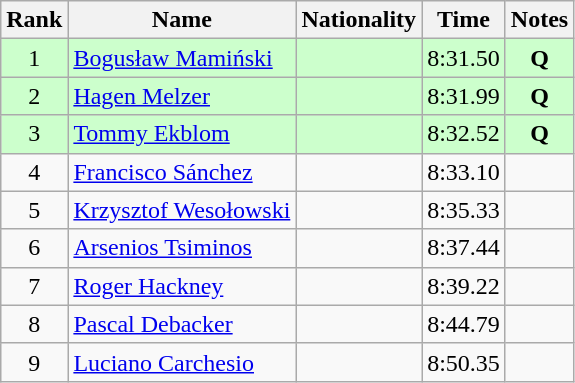<table class="wikitable sortable" style="text-align:center">
<tr>
<th>Rank</th>
<th>Name</th>
<th>Nationality</th>
<th>Time</th>
<th>Notes</th>
</tr>
<tr bgcolor=ccffcc>
<td>1</td>
<td align=left><a href='#'>Bogusław Mamiński</a></td>
<td align=left></td>
<td>8:31.50</td>
<td><strong>Q</strong></td>
</tr>
<tr bgcolor=ccffcc>
<td>2</td>
<td align=left><a href='#'>Hagen Melzer</a></td>
<td align=left></td>
<td>8:31.99</td>
<td><strong>Q</strong></td>
</tr>
<tr bgcolor=ccffcc>
<td>3</td>
<td align=left><a href='#'>Tommy Ekblom</a></td>
<td align=left></td>
<td>8:32.52</td>
<td><strong>Q</strong></td>
</tr>
<tr>
<td>4</td>
<td align=left><a href='#'>Francisco Sánchez</a></td>
<td align=left></td>
<td>8:33.10</td>
<td></td>
</tr>
<tr>
<td>5</td>
<td align=left><a href='#'>Krzysztof Wesołowski</a></td>
<td align=left></td>
<td>8:35.33</td>
<td></td>
</tr>
<tr>
<td>6</td>
<td align=left><a href='#'>Arsenios Tsiminos</a></td>
<td align=left></td>
<td>8:37.44</td>
<td></td>
</tr>
<tr>
<td>7</td>
<td align=left><a href='#'>Roger Hackney</a></td>
<td align=left></td>
<td>8:39.22</td>
<td></td>
</tr>
<tr>
<td>8</td>
<td align=left><a href='#'>Pascal Debacker</a></td>
<td align=left></td>
<td>8:44.79</td>
<td></td>
</tr>
<tr>
<td>9</td>
<td align=left><a href='#'>Luciano Carchesio</a></td>
<td align=left></td>
<td>8:50.35</td>
<td></td>
</tr>
</table>
